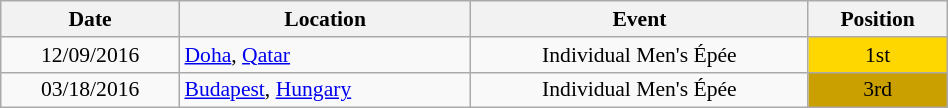<table class="wikitable" width="50%" style="font-size:90%; text-align:center;">
<tr>
<th>Date</th>
<th>Location</th>
<th>Event</th>
<th>Position</th>
</tr>
<tr>
<td>12/09/2016</td>
<td rowspan="1" align="left"> <a href='#'>Doha</a>, <a href='#'>Qatar</a></td>
<td>Individual Men's Épée</td>
<td bgcolor="gold">1st</td>
</tr>
<tr>
<td>03/18/2016</td>
<td rowspan="1" align="left"> <a href='#'>Budapest</a>, <a href='#'>Hungary</a></td>
<td>Individual Men's Épée</td>
<td bgcolor="caramel">3rd</td>
</tr>
</table>
